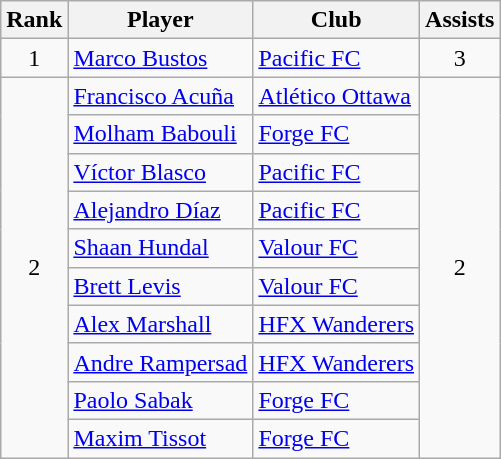<table class="wikitable">
<tr>
<th>Rank</th>
<th>Player</th>
<th>Club</th>
<th>Assists</th>
</tr>
<tr>
<td style="text-align:center" rowspan="1">1</td>
<td> <a href='#'>Marco Bustos</a></td>
<td><a href='#'>Pacific FC</a></td>
<td style="text-align:center" rowspan="1">3</td>
</tr>
<tr>
<td style="text-align:center" rowspan="10">2</td>
<td> <a href='#'>Francisco Acuña</a></td>
<td><a href='#'>Atlético Ottawa</a></td>
<td style="text-align:center" rowspan="10">2</td>
</tr>
<tr>
<td> <a href='#'>Molham Babouli</a></td>
<td><a href='#'>Forge FC</a></td>
</tr>
<tr>
<td> <a href='#'>Víctor Blasco</a></td>
<td><a href='#'>Pacific FC</a></td>
</tr>
<tr>
<td> <a href='#'>Alejandro Díaz</a></td>
<td><a href='#'>Pacific FC</a></td>
</tr>
<tr>
<td> <a href='#'>Shaan Hundal</a></td>
<td><a href='#'>Valour FC</a></td>
</tr>
<tr>
<td> <a href='#'>Brett Levis</a></td>
<td><a href='#'>Valour FC</a></td>
</tr>
<tr>
<td> <a href='#'>Alex Marshall</a></td>
<td><a href='#'>HFX Wanderers</a></td>
</tr>
<tr>
<td> <a href='#'>Andre Rampersad</a></td>
<td><a href='#'>HFX Wanderers</a></td>
</tr>
<tr>
<td> <a href='#'>Paolo Sabak</a></td>
<td><a href='#'>Forge FC</a></td>
</tr>
<tr>
<td> <a href='#'>Maxim Tissot</a></td>
<td><a href='#'>Forge FC</a></td>
</tr>
</table>
